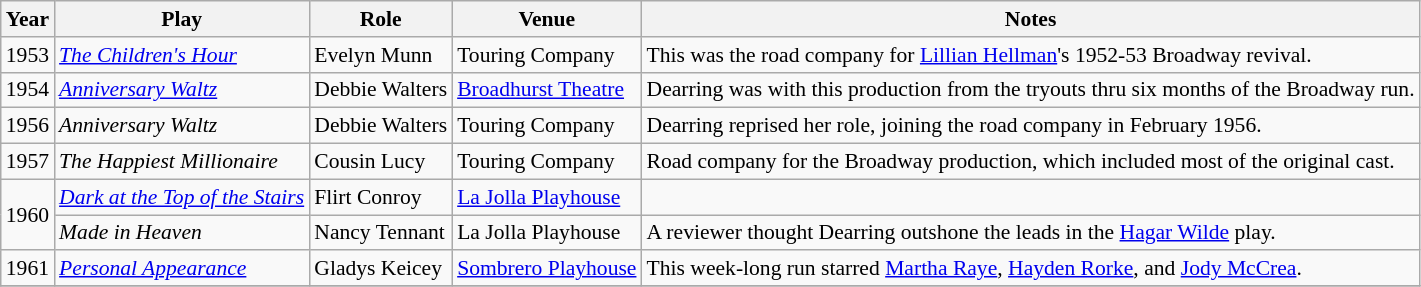<table class="wikitable sortable plainrowheaders" style="font-size: 90%">
<tr>
<th scope="col">Year</th>
<th scope="col">Play</th>
<th scope="col">Role</th>
<th scope="col">Venue</th>
<th scope="col">Notes</th>
</tr>
<tr>
<td>1953</td>
<td><em><a href='#'>The Children's Hour</a></em></td>
<td>Evelyn Munn</td>
<td>Touring Company</td>
<td>This was the road company for <a href='#'>Lillian Hellman</a>'s 1952-53 Broadway revival.</td>
</tr>
<tr>
<td>1954</td>
<td><em><a href='#'>Anniversary Waltz</a></em></td>
<td>Debbie Walters</td>
<td><a href='#'>Broadhurst Theatre</a></td>
<td>Dearring was with this production from the tryouts thru six months of the Broadway run.</td>
</tr>
<tr>
<td>1956</td>
<td><em>Anniversary Waltz</em></td>
<td>Debbie Walters</td>
<td>Touring Company</td>
<td>Dearring reprised her role, joining the road company in February 1956.</td>
</tr>
<tr>
<td>1957</td>
<td><em>The Happiest Millionaire</em></td>
<td>Cousin Lucy</td>
<td>Touring Company</td>
<td>Road company for the Broadway production, which included most of the original cast.</td>
</tr>
<tr>
<td rowspan=2>1960</td>
<td><em><a href='#'>Dark at the Top of the Stairs</a></em></td>
<td>Flirt Conroy</td>
<td><a href='#'>La Jolla Playhouse</a></td>
<td></td>
</tr>
<tr>
<td><em>Made in Heaven</em></td>
<td>Nancy Tennant</td>
<td>La Jolla Playhouse</td>
<td>A reviewer thought Dearring outshone the leads in the <a href='#'>Hagar Wilde</a> play.</td>
</tr>
<tr>
<td>1961</td>
<td><em><a href='#'>Personal Appearance</a></em></td>
<td>Gladys Keicey</td>
<td><a href='#'>Sombrero Playhouse</a></td>
<td>This week-long run starred <a href='#'>Martha Raye</a>, <a href='#'>Hayden Rorke</a>, and <a href='#'>Jody McCrea</a>.</td>
</tr>
<tr>
</tr>
</table>
